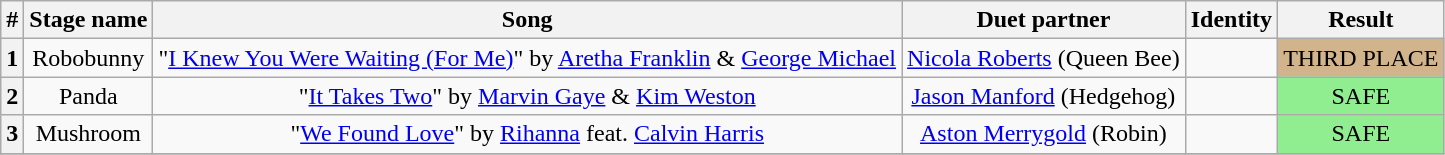<table class="wikitable plainrowheaders" style="text-align: center;">
<tr>
<th>#</th>
<th>Stage name</th>
<th>Song</th>
<th>Duet partner</th>
<th>Identity</th>
<th>Result</th>
</tr>
<tr>
<th>1</th>
<td>Robobunny</td>
<td>"<a href='#'>I Knew You Were Waiting (For Me)</a>" by <a href='#'>Aretha Franklin</a> & <a href='#'>George Michael</a></td>
<td><a href='#'>Nicola Roberts</a> (Queen Bee)</td>
<td></td>
<td bgcolor=tan>THIRD PLACE</td>
</tr>
<tr>
<th>2</th>
<td>Panda</td>
<td>"<a href='#'>It Takes Two</a>" by <a href='#'>Marvin Gaye</a> & <a href='#'>Kim Weston</a></td>
<td><a href='#'>Jason Manford</a> (Hedgehog)</td>
<td></td>
<td bgcolor=lightgreen>SAFE</td>
</tr>
<tr>
<th>3</th>
<td>Mushroom</td>
<td>"<a href='#'>We Found Love</a>" by <a href='#'>Rihanna</a> feat. <a href='#'>Calvin Harris</a></td>
<td><a href='#'>Aston Merrygold</a> (Robin)</td>
<td></td>
<td bgcolor=lightgreen>SAFE</td>
</tr>
<tr>
</tr>
</table>
